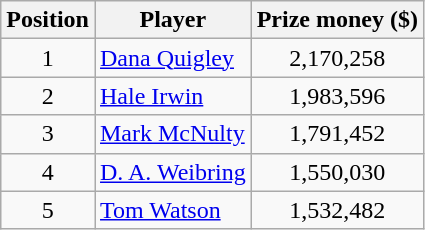<table class="wikitable">
<tr>
<th>Position</th>
<th>Player</th>
<th>Prize money ($)</th>
</tr>
<tr>
<td align=center>1</td>
<td> <a href='#'>Dana Quigley</a></td>
<td align=center>2,170,258</td>
</tr>
<tr>
<td align=center>2</td>
<td> <a href='#'>Hale Irwin</a></td>
<td align=center>1,983,596</td>
</tr>
<tr>
<td align=center>3</td>
<td> <a href='#'>Mark McNulty</a></td>
<td align=center>1,791,452</td>
</tr>
<tr>
<td align=center>4</td>
<td> <a href='#'>D. A. Weibring</a></td>
<td align=center>1,550,030</td>
</tr>
<tr>
<td align=center>5</td>
<td> <a href='#'>Tom Watson</a></td>
<td align=center>1,532,482</td>
</tr>
</table>
